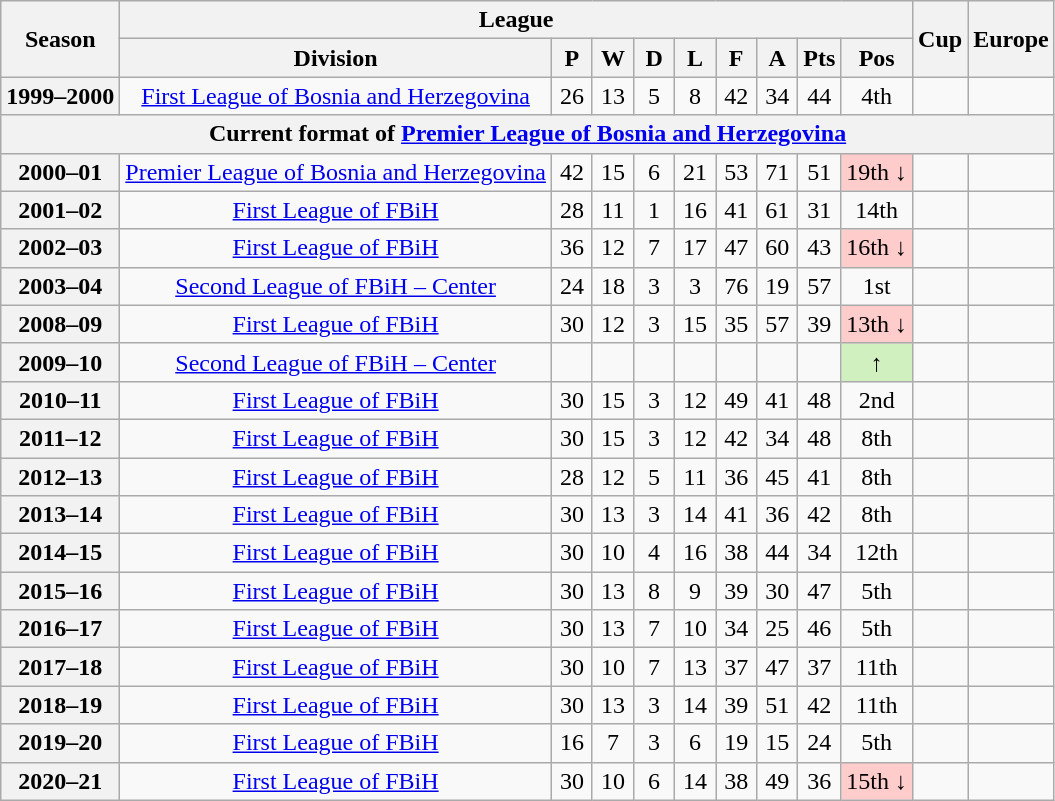<table class="wikitable" style="text-align: center">
<tr>
<th rowspan="2">Season</th>
<th colspan="9">League</th>
<th rowspan="2">Cup</th>
<th rowspan="2">Europe</th>
</tr>
<tr>
<th>Division</th>
<th width="20">P</th>
<th width="20">W</th>
<th width="20">D</th>
<th width="20">L</th>
<th width="20">F</th>
<th width="20">A</th>
<th width="20">Pts</th>
<th>Pos</th>
</tr>
<tr>
<th>1999–2000</th>
<td><a href='#'>First League of Bosnia and Herzegovina</a></td>
<td>26</td>
<td>13</td>
<td>5</td>
<td>8</td>
<td>42</td>
<td>34</td>
<td>44</td>
<td>4th</td>
<td></td>
<td></td>
</tr>
<tr>
<th colspan="15">Current format of <a href='#'>Premier League of Bosnia and Herzegovina</a></th>
</tr>
<tr>
<th>2000–01</th>
<td><a href='#'>Premier League of Bosnia and Herzegovina</a></td>
<td>42</td>
<td>15</td>
<td>6</td>
<td>21</td>
<td>53</td>
<td>71</td>
<td>51</td>
<td bgcolor=#FFCCCC>19th ↓</td>
<td></td>
<td></td>
</tr>
<tr>
<th>2001–02</th>
<td><a href='#'>First League of FBiH</a></td>
<td>28</td>
<td>11</td>
<td>1</td>
<td>16</td>
<td>41</td>
<td>61</td>
<td>31</td>
<td>14th</td>
<td></td>
<td></td>
</tr>
<tr>
<th>2002–03</th>
<td><a href='#'>First League of FBiH</a></td>
<td>36</td>
<td>12</td>
<td>7</td>
<td>17</td>
<td>47</td>
<td>60</td>
<td>43</td>
<td bgcolor=#FFCCCC>16th ↓</td>
<td></td>
<td></td>
</tr>
<tr>
<th>2003–04</th>
<td><a href='#'>Second League of FBiH – Center</a></td>
<td>24</td>
<td>18</td>
<td>3</td>
<td>3</td>
<td>76</td>
<td>19</td>
<td>57</td>
<td>1st</td>
<td></td>
<td></td>
</tr>
<tr>
<th>2008–09</th>
<td><a href='#'>First League of FBiH</a></td>
<td>30</td>
<td>12</td>
<td>3</td>
<td>15</td>
<td>35</td>
<td>57</td>
<td>39</td>
<td bgcolor=#FFCCCC>13th ↓</td>
<td></td>
<td></td>
</tr>
<tr>
<th>2009–10</th>
<td><a href='#'>Second League of FBiH – Center</a></td>
<td></td>
<td></td>
<td></td>
<td></td>
<td></td>
<td></td>
<td></td>
<td bgcolor=#D0F0C0>↑</td>
<td></td>
<td></td>
</tr>
<tr>
<th>2010–11</th>
<td><a href='#'>First League of FBiH</a></td>
<td>30</td>
<td>15</td>
<td>3</td>
<td>12</td>
<td>49</td>
<td>41</td>
<td>48</td>
<td>2nd</td>
<td></td>
<td></td>
</tr>
<tr>
<th>2011–12</th>
<td><a href='#'>First League of FBiH</a></td>
<td>30</td>
<td>15</td>
<td>3</td>
<td>12</td>
<td>42</td>
<td>34</td>
<td>48</td>
<td>8th</td>
<td></td>
<td></td>
</tr>
<tr>
<th>2012–13</th>
<td><a href='#'>First League of FBiH</a></td>
<td>28</td>
<td>12</td>
<td>5</td>
<td>11</td>
<td>36</td>
<td>45</td>
<td>41</td>
<td>8th</td>
<td></td>
<td></td>
</tr>
<tr>
<th>2013–14</th>
<td><a href='#'>First League of FBiH</a></td>
<td>30</td>
<td>13</td>
<td>3</td>
<td>14</td>
<td>41</td>
<td>36</td>
<td>42</td>
<td>8th</td>
<td></td>
<td></td>
</tr>
<tr>
<th>2014–15</th>
<td><a href='#'>First League of FBiH</a></td>
<td>30</td>
<td>10</td>
<td>4</td>
<td>16</td>
<td>38</td>
<td>44</td>
<td>34</td>
<td>12th</td>
<td></td>
<td></td>
</tr>
<tr>
<th>2015–16</th>
<td><a href='#'>First League of FBiH</a></td>
<td>30</td>
<td>13</td>
<td>8</td>
<td>9</td>
<td>39</td>
<td>30</td>
<td>47</td>
<td>5th</td>
<td></td>
<td></td>
</tr>
<tr>
<th>2016–17</th>
<td><a href='#'>First League of FBiH</a></td>
<td>30</td>
<td>13</td>
<td>7</td>
<td>10</td>
<td>34</td>
<td>25</td>
<td>46</td>
<td>5th</td>
<td></td>
<td></td>
</tr>
<tr>
<th>2017–18</th>
<td><a href='#'>First League of FBiH</a></td>
<td>30</td>
<td>10</td>
<td>7</td>
<td>13</td>
<td>37</td>
<td>47</td>
<td>37</td>
<td>11th</td>
<td></td>
<td></td>
</tr>
<tr>
<th>2018–19</th>
<td><a href='#'>First League of FBiH</a></td>
<td>30</td>
<td>13</td>
<td>3</td>
<td>14</td>
<td>39</td>
<td>51</td>
<td>42</td>
<td>11th</td>
<td></td>
<td></td>
</tr>
<tr>
<th>2019–20</th>
<td><a href='#'>First League of FBiH</a></td>
<td>16</td>
<td>7</td>
<td>3</td>
<td>6</td>
<td>19</td>
<td>15</td>
<td>24</td>
<td>5th</td>
<td></td>
<td></td>
</tr>
<tr>
<th>2020–21</th>
<td><a href='#'>First League of FBiH</a></td>
<td>30</td>
<td>10</td>
<td>6</td>
<td>14</td>
<td>38</td>
<td>49</td>
<td>36</td>
<td bgcolor=#FFCCCC>15th ↓</td>
<td></td>
<td></td>
</tr>
</table>
